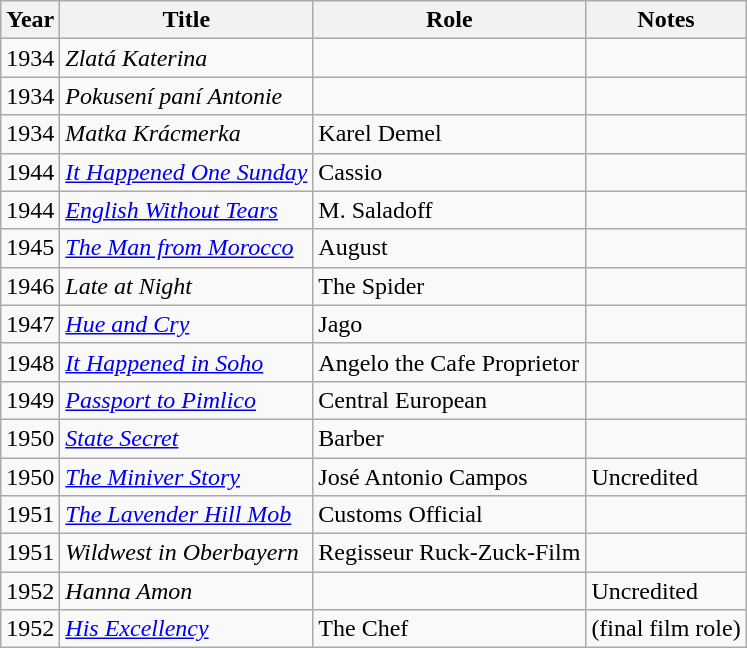<table class="wikitable">
<tr>
<th>Year</th>
<th>Title</th>
<th>Role</th>
<th>Notes</th>
</tr>
<tr>
<td>1934</td>
<td><em>Zlatá Katerina</em></td>
<td></td>
<td></td>
</tr>
<tr>
<td>1934</td>
<td><em>Pokusení paní Antonie</em></td>
<td></td>
<td></td>
</tr>
<tr>
<td>1934</td>
<td><em>Matka Krácmerka</em></td>
<td>Karel Demel</td>
<td></td>
</tr>
<tr>
<td>1944</td>
<td><em><a href='#'>It Happened One Sunday</a></em></td>
<td>Cassio</td>
<td></td>
</tr>
<tr>
<td>1944</td>
<td><em><a href='#'>English Without Tears</a></em></td>
<td>M. Saladoff</td>
<td></td>
</tr>
<tr>
<td>1945</td>
<td><em><a href='#'>The Man from Morocco</a></em></td>
<td>August</td>
<td></td>
</tr>
<tr>
<td>1946</td>
<td><em>Late at Night</em></td>
<td>The Spider</td>
<td></td>
</tr>
<tr>
<td>1947</td>
<td><em><a href='#'>Hue and Cry</a></em></td>
<td>Jago</td>
<td></td>
</tr>
<tr>
<td>1948</td>
<td><em><a href='#'>It Happened in Soho</a></em></td>
<td>Angelo the Cafe Proprietor</td>
<td></td>
</tr>
<tr>
<td>1949</td>
<td><em><a href='#'>Passport to Pimlico</a></em></td>
<td>Central European</td>
<td></td>
</tr>
<tr>
<td>1950</td>
<td><em><a href='#'>State Secret</a></em></td>
<td>Barber</td>
<td></td>
</tr>
<tr>
<td>1950</td>
<td><em><a href='#'>The Miniver Story</a></em></td>
<td>José Antonio Campos</td>
<td>Uncredited</td>
</tr>
<tr>
<td>1951</td>
<td><em><a href='#'>The Lavender Hill Mob</a></em></td>
<td>Customs Official</td>
<td></td>
</tr>
<tr>
<td>1951</td>
<td><em>Wildwest in Oberbayern</em></td>
<td>Regisseur Ruck-Zuck-Film</td>
<td></td>
</tr>
<tr>
<td>1952</td>
<td><em>Hanna Amon</em></td>
<td></td>
<td>Uncredited</td>
</tr>
<tr>
<td>1952</td>
<td><em><a href='#'>His Excellency</a></em></td>
<td>The Chef</td>
<td>(final film role)</td>
</tr>
</table>
